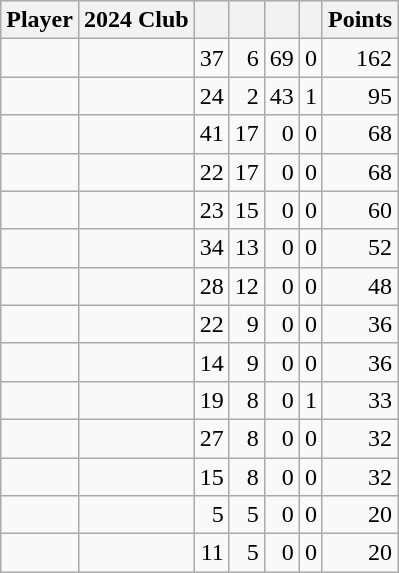<table class="wikitable sortable" style="text-align:right;">
<tr>
<th>Player</th>
<th>2024 Club</th>
<th></th>
<th></th>
<th></th>
<th></th>
<th>Points</th>
</tr>
<tr>
<td align=left></td>
<td align=center></td>
<td>37</td>
<td>6</td>
<td>69</td>
<td>0</td>
<td>162</td>
</tr>
<tr>
<td align=left></td>
<td align=center></td>
<td>24</td>
<td>2</td>
<td>43</td>
<td>1</td>
<td>95</td>
</tr>
<tr>
<td align=left></td>
<td align=center></td>
<td>41</td>
<td>17</td>
<td>0</td>
<td>0</td>
<td>68</td>
</tr>
<tr>
<td align=left></td>
<td align=center></td>
<td>22</td>
<td>17</td>
<td>0</td>
<td>0</td>
<td>68</td>
</tr>
<tr>
<td align=left></td>
<td align=center></td>
<td>23</td>
<td>15</td>
<td>0</td>
<td>0</td>
<td>60</td>
</tr>
<tr>
<td align=left></td>
<td align=center></td>
<td>34</td>
<td>13</td>
<td>0</td>
<td>0</td>
<td>52</td>
</tr>
<tr>
<td align=left></td>
<td align=center></td>
<td>28</td>
<td>12</td>
<td>0</td>
<td>0</td>
<td>48</td>
</tr>
<tr>
<td align=left></td>
<td align=center></td>
<td>22</td>
<td>9</td>
<td>0</td>
<td>0</td>
<td>36</td>
</tr>
<tr>
<td align=left></td>
<td align=center></td>
<td>14</td>
<td>9</td>
<td>0</td>
<td>0</td>
<td>36</td>
</tr>
<tr>
<td align=left></td>
<td align=center></td>
<td>19</td>
<td>8</td>
<td>0</td>
<td>1</td>
<td>33</td>
</tr>
<tr>
<td align=left></td>
<td align=center></td>
<td>27</td>
<td>8</td>
<td>0</td>
<td>0</td>
<td>32</td>
</tr>
<tr>
<td align=left></td>
<td align=center></td>
<td>15</td>
<td>8</td>
<td>0</td>
<td>0</td>
<td>32</td>
</tr>
<tr>
<td align=left></td>
<td align=center></td>
<td>5</td>
<td>5</td>
<td>0</td>
<td>0</td>
<td>20</td>
</tr>
<tr>
<td align=left></td>
<td align=center></td>
<td>11</td>
<td>5</td>
<td>0</td>
<td>0</td>
<td>20</td>
</tr>
</table>
